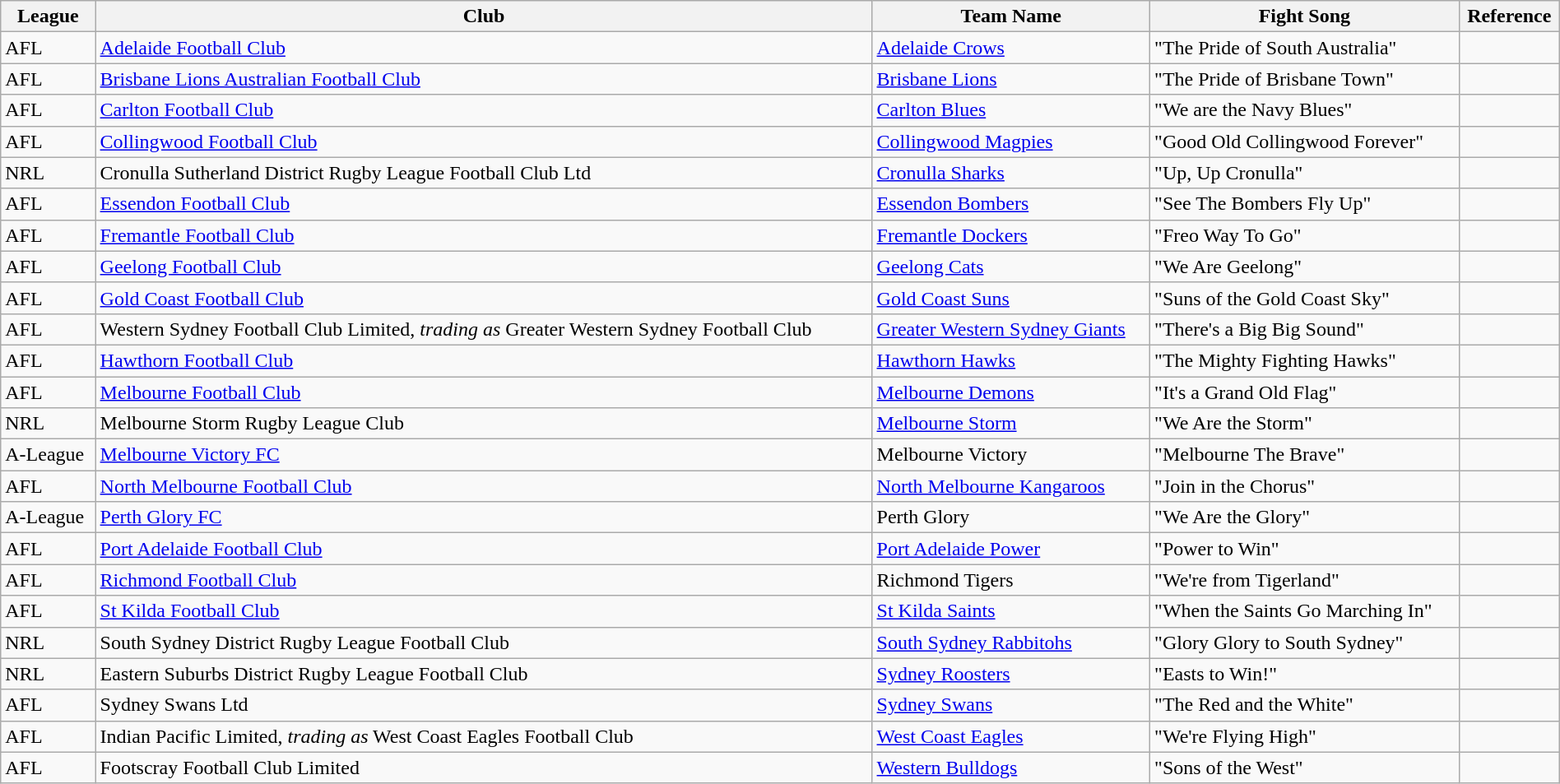<table class="sortable wikitable" style="width:100%;">
<tr>
<th>League</th>
<th>Club</th>
<th>Team Name</th>
<th>Fight Song</th>
<th>Reference</th>
</tr>
<tr>
<td>AFL</td>
<td><a href='#'>Adelaide Football Club</a></td>
<td><a href='#'>Adelaide Crows</a></td>
<td>"The Pride of South Australia"</td>
<td></td>
</tr>
<tr>
<td>AFL</td>
<td><a href='#'>Brisbane Lions Australian Football Club</a></td>
<td><a href='#'>Brisbane Lions</a></td>
<td>"The Pride of Brisbane Town"</td>
<td></td>
</tr>
<tr>
<td>AFL</td>
<td><a href='#'>Carlton Football Club</a></td>
<td><a href='#'>Carlton Blues</a></td>
<td>"We are the Navy Blues"</td>
<td></td>
</tr>
<tr>
<td>AFL</td>
<td><a href='#'>Collingwood Football Club</a></td>
<td><a href='#'>Collingwood Magpies</a></td>
<td>"Good Old Collingwood Forever"</td>
<td></td>
</tr>
<tr>
<td>NRL</td>
<td>Cronulla Sutherland District Rugby League Football Club Ltd</td>
<td><a href='#'>Cronulla Sharks</a></td>
<td>"Up, Up Cronulla"</td>
<td></td>
</tr>
<tr>
<td>AFL</td>
<td><a href='#'>Essendon Football Club</a></td>
<td><a href='#'>Essendon Bombers</a></td>
<td>"See The Bombers Fly Up"</td>
<td></td>
</tr>
<tr>
<td>AFL</td>
<td><a href='#'>Fremantle Football Club</a></td>
<td><a href='#'>Fremantle Dockers</a></td>
<td>"Freo Way To Go"</td>
<td></td>
</tr>
<tr>
<td>AFL</td>
<td><a href='#'>Geelong Football Club</a></td>
<td><a href='#'>Geelong Cats</a></td>
<td>"We Are Geelong"</td>
<td></td>
</tr>
<tr>
<td>AFL</td>
<td><a href='#'>Gold Coast Football Club</a></td>
<td><a href='#'>Gold Coast Suns</a></td>
<td>"Suns of the Gold Coast Sky"</td>
<td></td>
</tr>
<tr>
<td>AFL</td>
<td>Western Sydney Football Club Limited, <em>trading as</em> Greater Western Sydney Football Club</td>
<td><a href='#'>Greater Western Sydney Giants</a></td>
<td>"There's a Big Big Sound"</td>
<td></td>
</tr>
<tr>
<td>AFL</td>
<td><a href='#'>Hawthorn Football Club</a></td>
<td><a href='#'>Hawthorn Hawks</a></td>
<td>"The Mighty Fighting Hawks"</td>
<td></td>
</tr>
<tr>
<td>AFL</td>
<td><a href='#'>Melbourne Football Club</a></td>
<td><a href='#'>Melbourne Demons</a></td>
<td>"It's a Grand Old Flag"</td>
<td></td>
</tr>
<tr>
<td>NRL</td>
<td>Melbourne Storm Rugby League Club</td>
<td><a href='#'>Melbourne Storm</a></td>
<td>"We Are the Storm"</td>
<td></td>
</tr>
<tr>
<td>A-League</td>
<td><a href='#'>Melbourne Victory FC</a></td>
<td>Melbourne Victory</td>
<td>"Melbourne The Brave"</td>
<td></td>
</tr>
<tr>
<td>AFL</td>
<td><a href='#'>North Melbourne Football Club</a></td>
<td><a href='#'>North Melbourne Kangaroos</a></td>
<td>"Join in the Chorus"</td>
<td></td>
</tr>
<tr>
<td>A-League</td>
<td><a href='#'>Perth Glory FC</a></td>
<td>Perth Glory</td>
<td>"We Are the Glory"</td>
<td></td>
</tr>
<tr>
<td>AFL</td>
<td><a href='#'>Port Adelaide Football Club</a></td>
<td><a href='#'>Port Adelaide Power</a></td>
<td>"Power to Win"</td>
<td></td>
</tr>
<tr>
<td>AFL</td>
<td><a href='#'>Richmond Football Club</a></td>
<td>Richmond Tigers</td>
<td>"We're from Tigerland"</td>
<td></td>
</tr>
<tr>
<td>AFL</td>
<td><a href='#'>St Kilda Football Club</a></td>
<td><a href='#'>St Kilda Saints</a></td>
<td>"When the Saints Go Marching In"</td>
<td></td>
</tr>
<tr>
<td>NRL</td>
<td>South Sydney District Rugby League Football Club</td>
<td><a href='#'>South Sydney Rabbitohs</a></td>
<td>"Glory Glory to South Sydney"</td>
<td></td>
</tr>
<tr>
<td>NRL</td>
<td>Eastern Suburbs District Rugby League Football Club</td>
<td><a href='#'>Sydney Roosters</a></td>
<td>"Easts to Win!"</td>
<td></td>
</tr>
<tr>
<td>AFL</td>
<td>Sydney Swans Ltd</td>
<td><a href='#'>Sydney Swans</a></td>
<td>"The Red and the White"</td>
<td></td>
</tr>
<tr>
<td>AFL</td>
<td>Indian Pacific Limited, <em>trading as</em> West Coast Eagles Football Club</td>
<td><a href='#'>West Coast Eagles</a></td>
<td>"We're Flying High"</td>
<td></td>
</tr>
<tr>
<td>AFL</td>
<td>Footscray Football Club Limited</td>
<td><a href='#'>Western Bulldogs</a></td>
<td>"Sons of the West"</td>
<td></td>
</tr>
</table>
